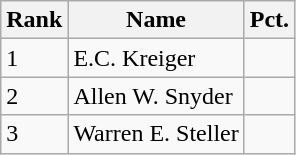<table class="wikitable">
<tr>
<th>Rank</th>
<th>Name</th>
<th>Pct.</th>
</tr>
<tr>
<td>1</td>
<td>E.C. Kreiger</td>
<td></td>
</tr>
<tr>
<td>2</td>
<td>Allen W. Snyder</td>
<td></td>
</tr>
<tr>
<td>3</td>
<td>Warren E. Steller</td>
<td></td>
</tr>
</table>
